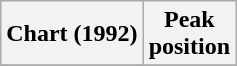<table class="wikitable plainrowheaders" style="text-align:center">
<tr>
<th>Chart (1992)</th>
<th>Peak<br>position</th>
</tr>
<tr>
</tr>
</table>
